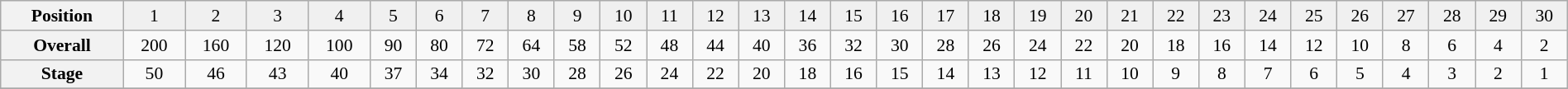<table class="wikitable" style="font-size:90%; text-align:center; width:100%">
<tr bgcolor="#F0F0F0">
<th>Position</th>
<td>1</td>
<td>2</td>
<td>3</td>
<td>4</td>
<td>5</td>
<td>6</td>
<td>7</td>
<td>8</td>
<td>9</td>
<td>10</td>
<td>11</td>
<td>12</td>
<td>13</td>
<td>14</td>
<td>15</td>
<td>16</td>
<td>17</td>
<td>18</td>
<td>19</td>
<td>20</td>
<td>21</td>
<td>22</td>
<td>23</td>
<td>24</td>
<td>25</td>
<td>26</td>
<td>27</td>
<td>28</td>
<td>29</td>
<td>30</td>
</tr>
<tr>
<th>Overall</th>
<td>200</td>
<td>160</td>
<td>120</td>
<td>100</td>
<td>90</td>
<td>80</td>
<td>72</td>
<td>64</td>
<td>58</td>
<td>52</td>
<td>48</td>
<td>44</td>
<td>40</td>
<td>36</td>
<td>32</td>
<td>30</td>
<td>28</td>
<td>26</td>
<td>24</td>
<td>22</td>
<td>20</td>
<td>18</td>
<td>16</td>
<td>14</td>
<td>12</td>
<td>10</td>
<td>8</td>
<td>6</td>
<td>4</td>
<td>2</td>
</tr>
<tr>
<th>Stage</th>
<td>50</td>
<td>46</td>
<td>43</td>
<td>40</td>
<td>37</td>
<td>34</td>
<td>32</td>
<td>30</td>
<td>28</td>
<td>26</td>
<td>24</td>
<td>22</td>
<td>20</td>
<td>18</td>
<td>16</td>
<td>15</td>
<td>14</td>
<td>13</td>
<td>12</td>
<td>11</td>
<td>10</td>
<td>9</td>
<td>8</td>
<td>7</td>
<td>6</td>
<td>5</td>
<td>4</td>
<td>3</td>
<td>2</td>
<td>1</td>
</tr>
<tr>
</tr>
</table>
